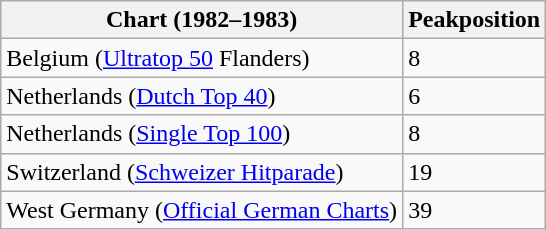<table class="wikitable">
<tr>
<th><strong>Chart (1982–1983)</strong></th>
<th><strong>Peakposition</strong></th>
</tr>
<tr>
<td>Belgium (<a href='#'>Ultratop 50</a> Flanders)</td>
<td>8</td>
</tr>
<tr>
<td>Netherlands (<a href='#'>Dutch Top 40</a>)</td>
<td>6</td>
</tr>
<tr>
<td>Netherlands (<a href='#'>Single Top 100</a>)</td>
<td>8</td>
</tr>
<tr>
<td>Switzerland (<a href='#'>Schweizer Hitparade</a>)</td>
<td>19</td>
</tr>
<tr>
<td>West Germany (<a href='#'>Official German Charts</a>)</td>
<td>39</td>
</tr>
</table>
